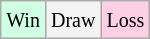<table class="wikitable">
<tr>
<td style="background-color: #d0ffe3;"><small>Win</small></td>
<td style="background-color: #f3f3f3;"><small>Draw</small></td>
<td style="background-color: #ffd0e3;"><small>Loss</small></td>
</tr>
</table>
